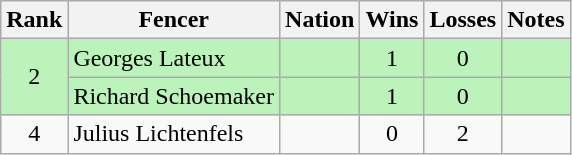<table class="wikitable sortable" style="text-align:center">
<tr>
<th>Rank</th>
<th>Fencer</th>
<th>Nation</th>
<th>Wins</th>
<th>Losses</th>
<th>Notes</th>
</tr>
<tr bgcolor=bbf3bb>
<td rowspan=2>2</td>
<td align=left>Georges Lateux</td>
<td align=left></td>
<td>1</td>
<td>0</td>
<td></td>
</tr>
<tr bgcolor=bbf3bb>
<td align=left>Richard Schoemaker</td>
<td align=left></td>
<td>1</td>
<td>0</td>
<td></td>
</tr>
<tr>
<td>4</td>
<td align=left>Julius Lichtenfels</td>
<td align=left></td>
<td>0</td>
<td>2</td>
<td></td>
</tr>
</table>
